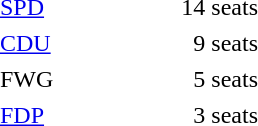<table cellpadding="2" style="width:180px; text-align:right; white-space:nowrap;">
<tr>
<td style="text-align:left;"><a href='#'>SPD</a></td>
<td>14 seats</td>
</tr>
<tr>
<td style="text-align:left;"><a href='#'>CDU</a></td>
<td>9 seats</td>
</tr>
<tr>
<td style="text-align:left;">FWG</td>
<td>5 seats</td>
</tr>
<tr>
<td style="text-align:left;"><a href='#'>FDP</a></td>
<td>3 seats</td>
</tr>
</table>
